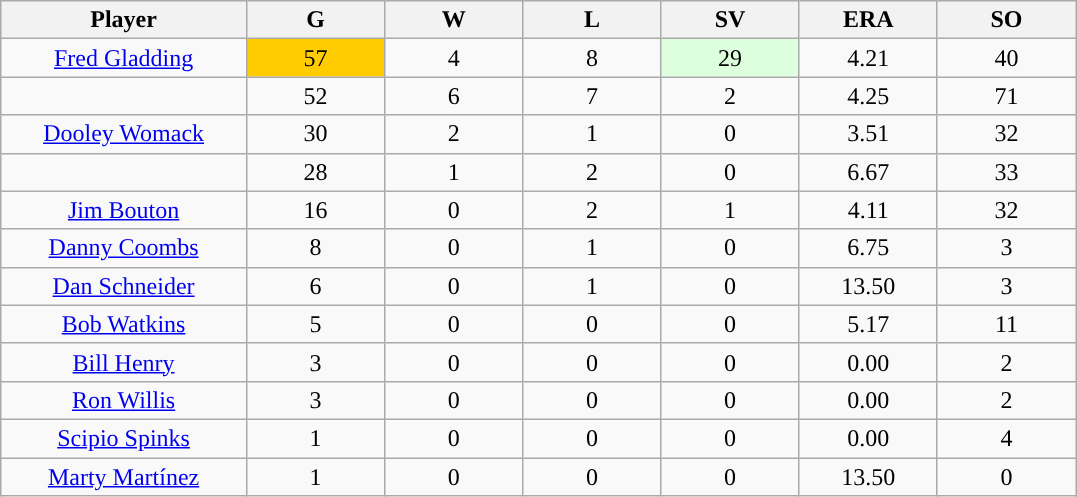<table class="wikitable sortable">
<tr>
<th bgcolor="#DDDDFF" width="16%">Player</th>
<th bgcolor="#DDDDFF" width="9%">G</th>
<th bgcolor="#DDDDFF" width="9%">W</th>
<th bgcolor="#DDDDFF" width="9%">L</th>
<th bgcolor="#DDDDFF" width="9%">SV</th>
<th bgcolor="#DDDDFF" width="9%">ERA</th>
<th bgcolor="#DDDDFF" width="9%">SO</th>
</tr>
<tr align="center">
<td><a href='#'>Fred Gladding</a></td>
<td style="background:#fc0;">57</td>
<td>4</td>
<td>8</td>
<td style="background:#DDFFDD;">29</td>
<td>4.21</td>
<td>40</td>
</tr>
<tr align="center">
<td></td>
<td>52</td>
<td>6</td>
<td>7</td>
<td>2</td>
<td>4.25</td>
<td>71</td>
</tr>
<tr align="center">
<td><a href='#'>Dooley Womack</a></td>
<td>30</td>
<td>2</td>
<td>1</td>
<td>0</td>
<td>3.51</td>
<td>32</td>
</tr>
<tr align="center">
<td></td>
<td>28</td>
<td>1</td>
<td>2</td>
<td>0</td>
<td>6.67</td>
<td>33</td>
</tr>
<tr align="center">
<td><a href='#'>Jim Bouton</a></td>
<td>16</td>
<td>0</td>
<td>2</td>
<td>1</td>
<td>4.11</td>
<td>32</td>
</tr>
<tr align="center">
<td><a href='#'>Danny Coombs</a></td>
<td>8</td>
<td>0</td>
<td>1</td>
<td>0</td>
<td>6.75</td>
<td>3</td>
</tr>
<tr align="center">
<td><a href='#'>Dan Schneider</a></td>
<td>6</td>
<td>0</td>
<td>1</td>
<td>0</td>
<td>13.50</td>
<td>3</td>
</tr>
<tr align="center">
<td><a href='#'>Bob Watkins</a></td>
<td>5</td>
<td>0</td>
<td>0</td>
<td>0</td>
<td>5.17</td>
<td>11</td>
</tr>
<tr align="center">
<td><a href='#'>Bill Henry</a></td>
<td>3</td>
<td>0</td>
<td>0</td>
<td>0</td>
<td>0.00</td>
<td>2</td>
</tr>
<tr align="center">
<td><a href='#'>Ron Willis</a></td>
<td>3</td>
<td>0</td>
<td>0</td>
<td>0</td>
<td>0.00</td>
<td>2</td>
</tr>
<tr align="center">
<td><a href='#'>Scipio Spinks</a></td>
<td>1</td>
<td>0</td>
<td>0</td>
<td>0</td>
<td>0.00</td>
<td>4</td>
</tr>
<tr align="center">
<td><a href='#'>Marty Martínez</a></td>
<td>1</td>
<td>0</td>
<td>0</td>
<td>0</td>
<td>13.50</td>
<td>0</td>
</tr>
</table>
